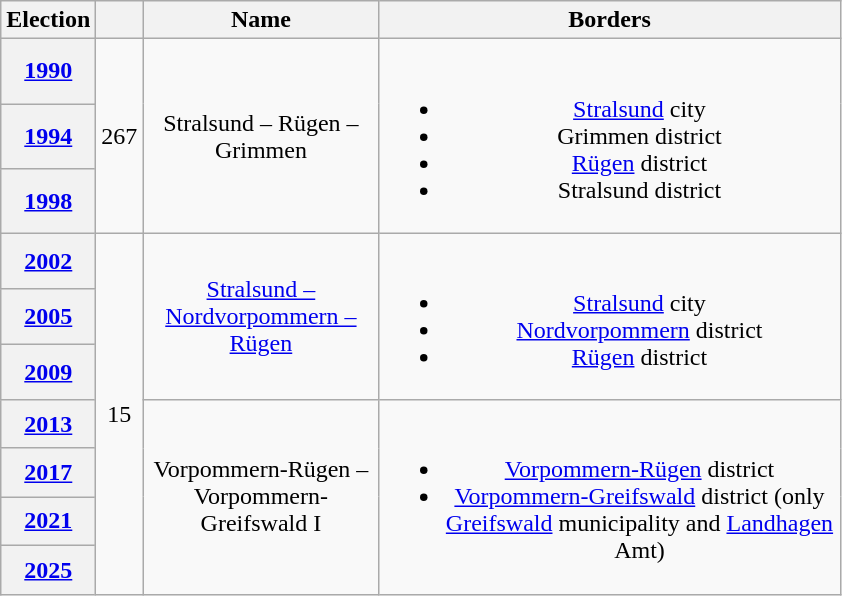<table class=wikitable style="text-align:center">
<tr>
<th>Election</th>
<th></th>
<th width=150px>Name</th>
<th width=300px>Borders</th>
</tr>
<tr>
<th><a href='#'>1990</a></th>
<td rowspan=3>267</td>
<td rowspan=3>Stralsund – Rügen – Grimmen</td>
<td rowspan=3><br><ul><li><a href='#'>Stralsund</a> city</li><li>Grimmen district</li><li><a href='#'>Rügen</a> district</li><li>Stralsund district</li></ul></td>
</tr>
<tr>
<th><a href='#'>1994</a></th>
</tr>
<tr>
<th><a href='#'>1998</a></th>
</tr>
<tr>
<th><a href='#'>2002</a></th>
<td rowspan=7>15</td>
<td rowspan=3><a href='#'>Stralsund – Nordvorpommern – Rügen</a></td>
<td rowspan=3><br><ul><li><a href='#'>Stralsund</a> city</li><li><a href='#'>Nordvorpommern</a> district</li><li><a href='#'>Rügen</a> district</li></ul></td>
</tr>
<tr>
<th><a href='#'>2005</a></th>
</tr>
<tr>
<th><a href='#'>2009</a></th>
</tr>
<tr>
<th><a href='#'>2013</a></th>
<td rowspan=4>Vorpommern-Rügen – Vorpommern-Greifswald I</td>
<td rowspan=4><br><ul><li><a href='#'>Vorpommern-Rügen</a> district</li><li><a href='#'>Vorpommern-Greifswald</a> district (only <a href='#'>Greifswald</a> municipality and <a href='#'>Landhagen</a> Amt)</li></ul></td>
</tr>
<tr>
<th><a href='#'>2017</a></th>
</tr>
<tr>
<th><a href='#'>2021</a></th>
</tr>
<tr>
<th><a href='#'>2025</a></th>
</tr>
</table>
